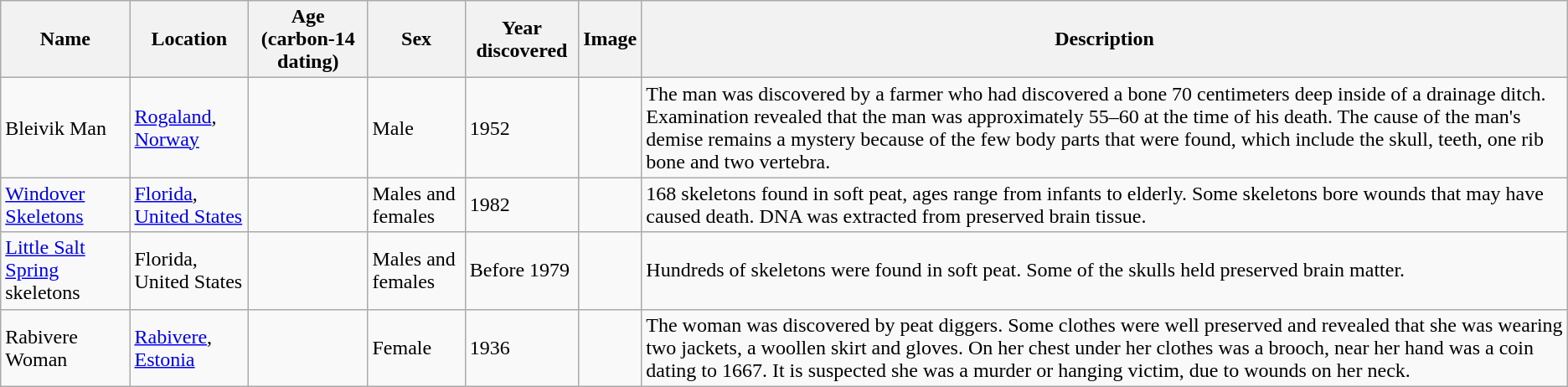<table class="wikitable sortable">
<tr>
<th scope="col">Name</th>
<th scope="col">Location</th>
<th scope="col">Age (carbon-14 dating)</th>
<th scope="col">Sex</th>
<th scope="col">Year discovered</th>
<th scope="col" class="unsortable">Image</th>
<th scope="col">Description</th>
</tr>
<tr>
<td>Bleivik Man</td>
<td><a href='#'>Rogaland</a>, <a href='#'>Norway</a></td>
<td></td>
<td>Male</td>
<td>1952</td>
<td></td>
<td>The man was discovered by a farmer who had discovered a bone 70 centimeters deep inside of a drainage ditch. Examination revealed that the man was approximately 55–60 at the time of his death. The cause of the man's demise remains a mystery because of the few body parts that were found, which include the skull, teeth, one rib bone and two vertebra.</td>
</tr>
<tr>
<td><a href='#'>Windover Skeletons</a></td>
<td><a href='#'>Florida</a>, <a href='#'>United States</a></td>
<td></td>
<td>Males and females</td>
<td>1982</td>
<td></td>
<td>168 skeletons found in soft peat, ages range from infants to elderly. Some skeletons bore wounds that may have caused death.  DNA was extracted from preserved brain tissue.</td>
</tr>
<tr>
<td><a href='#'>Little Salt Spring</a> skeletons</td>
<td>Florida, United States</td>
<td></td>
<td>Males and females</td>
<td>Before 1979</td>
<td></td>
<td>Hundreds of skeletons were found in soft peat. Some of the skulls held preserved brain matter.</td>
</tr>
<tr>
<td>Rabivere Woman</td>
<td><a href='#'>Rabivere</a>, <a href='#'>Estonia</a></td>
<td></td>
<td>Female</td>
<td>1936</td>
<td></td>
<td>The woman was discovered by peat diggers. Some clothes were well preserved and revealed that she was wearing two jackets, a woollen skirt and gloves. On her chest under her clothes was a brooch, near her hand was a coin dating to 1667. It is suspected she was a murder or hanging victim, due to wounds on her neck.</td>
</tr>
</table>
